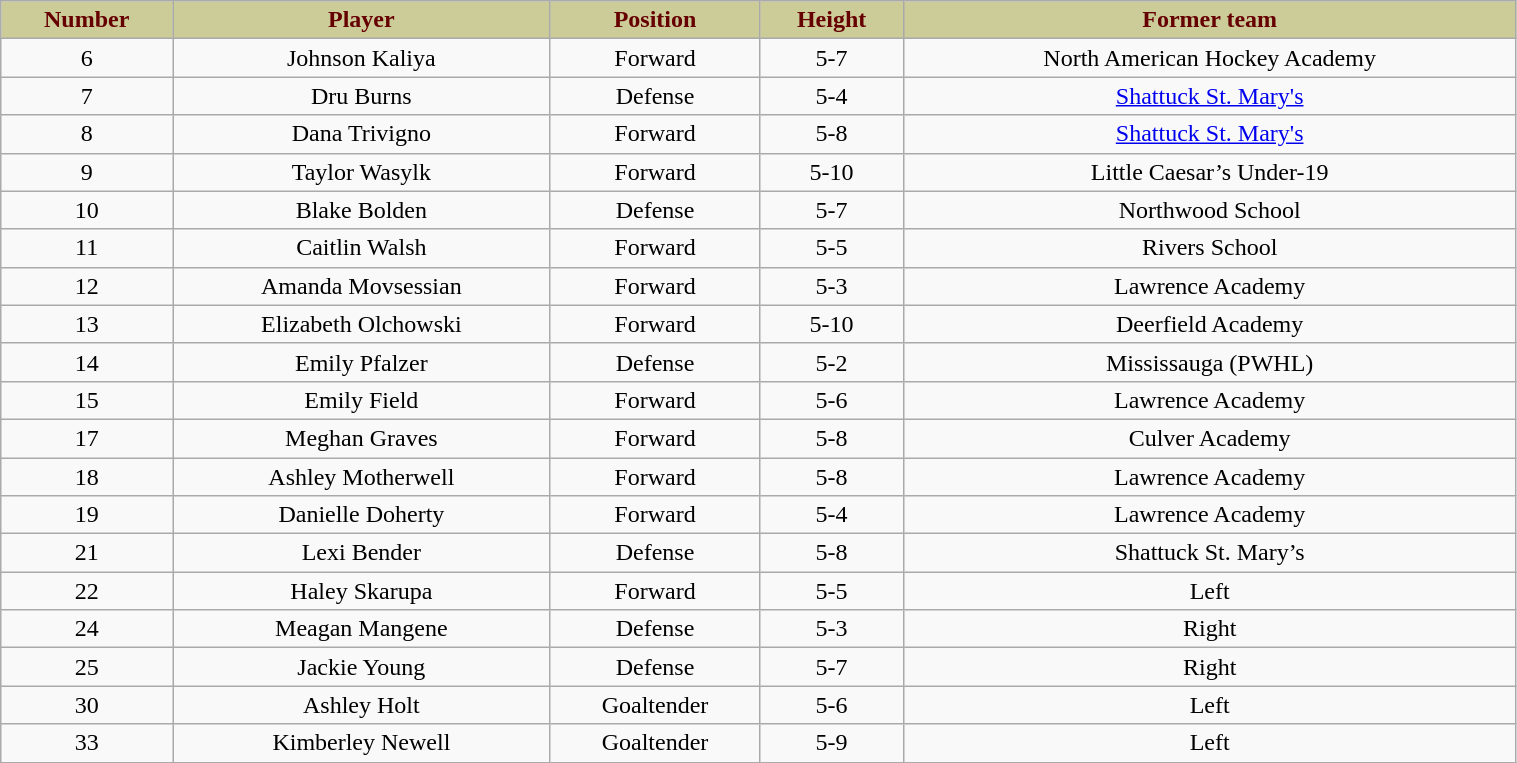<table class="wikitable" width="80%">
<tr align="center"  style=" background:#CCCC99; color:#660000;">
<td><strong>Number</strong></td>
<td><strong>Player</strong></td>
<td><strong>Position</strong></td>
<td><strong>Height</strong></td>
<td><strong>Former team</strong></td>
</tr>
<tr align="center" bgcolor="">
<td>6</td>
<td>Johnson Kaliya</td>
<td>Forward</td>
<td>5-7</td>
<td>North American Hockey Academy</td>
</tr>
<tr align="center" bgcolor="">
<td>7</td>
<td>Dru Burns</td>
<td>Defense</td>
<td>5-4</td>
<td><a href='#'>Shattuck St. Mary's</a></td>
</tr>
<tr align="center" bgcolor="">
<td>8</td>
<td>Dana Trivigno</td>
<td>Forward</td>
<td>5-8</td>
<td><a href='#'>Shattuck St. Mary's</a></td>
</tr>
<tr align="center" bgcolor="">
<td>9</td>
<td>Taylor Wasylk</td>
<td>Forward</td>
<td>5-10</td>
<td>Little Caesar’s Under-19</td>
</tr>
<tr align="center" bgcolor="">
<td>10</td>
<td>Blake Bolden</td>
<td>Defense</td>
<td>5-7</td>
<td>Northwood School</td>
</tr>
<tr align="center" bgcolor="">
<td>11</td>
<td>Caitlin Walsh</td>
<td>Forward</td>
<td>5-5</td>
<td>Rivers School</td>
</tr>
<tr align="center" bgcolor="">
<td>12</td>
<td>Amanda Movsessian</td>
<td>Forward</td>
<td>5-3</td>
<td>Lawrence Academy</td>
</tr>
<tr align="center" bgcolor="">
<td>13</td>
<td>Elizabeth Olchowski</td>
<td>Forward</td>
<td>5-10</td>
<td>Deerfield Academy</td>
</tr>
<tr align="center" bgcolor="">
<td>14</td>
<td>Emily Pfalzer</td>
<td>Defense</td>
<td>5-2</td>
<td>Mississauga (PWHL)</td>
</tr>
<tr align="center" bgcolor="">
<td>15</td>
<td>Emily Field</td>
<td>Forward</td>
<td>5-6</td>
<td>Lawrence Academy</td>
</tr>
<tr align="center" bgcolor="">
<td>17</td>
<td>Meghan Graves</td>
<td>Forward</td>
<td>5-8</td>
<td>Culver Academy</td>
</tr>
<tr align="center" bgcolor="">
<td>18</td>
<td>Ashley Motherwell</td>
<td>Forward</td>
<td>5-8</td>
<td>Lawrence Academy</td>
</tr>
<tr align="center" bgcolor="">
<td>19</td>
<td>Danielle Doherty</td>
<td>Forward</td>
<td>5-4</td>
<td>Lawrence Academy</td>
</tr>
<tr align="center" bgcolor="">
<td>21</td>
<td>Lexi Bender</td>
<td>Defense</td>
<td>5-8</td>
<td>Shattuck St. Mary’s</td>
</tr>
<tr align="center" bgcolor="">
<td>22</td>
<td>Haley Skarupa</td>
<td>Forward</td>
<td>5-5</td>
<td>Left</td>
</tr>
<tr align="center" bgcolor="">
<td>24</td>
<td>Meagan Mangene</td>
<td>Defense</td>
<td>5-3</td>
<td>Right</td>
</tr>
<tr align="center" bgcolor="">
<td>25</td>
<td>Jackie Young</td>
<td>Defense</td>
<td>5-7</td>
<td>Right</td>
</tr>
<tr align="center" bgcolor="">
<td>30</td>
<td>Ashley Holt</td>
<td>Goaltender</td>
<td>5-6</td>
<td>Left</td>
</tr>
<tr align="center" bgcolor="">
<td>33</td>
<td>Kimberley Newell</td>
<td>Goaltender</td>
<td>5-9</td>
<td>Left</td>
</tr>
</table>
